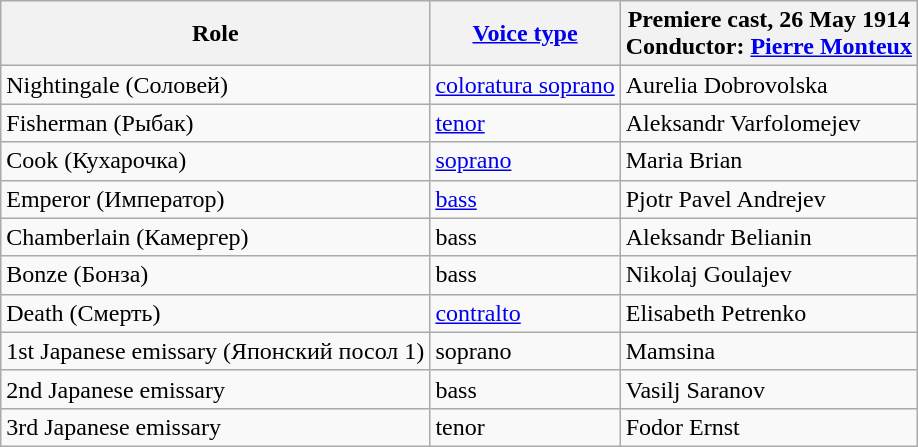<table class="wikitable">
<tr>
<th>Role</th>
<th><a href='#'>Voice type</a></th>
<th>Premiere cast, 26 May 1914<br>Conductor: <a href='#'>Pierre Monteux</a></th>
</tr>
<tr>
<td>Nightingale (Соловей)</td>
<td><a href='#'>coloratura soprano</a></td>
<td>Aurelia Dobrovolska</td>
</tr>
<tr>
<td>Fisherman (Рыбак)</td>
<td><a href='#'>tenor</a></td>
<td>Aleksandr Varfolomejev</td>
</tr>
<tr>
<td>Cook (Кухарочка)</td>
<td><a href='#'>soprano</a></td>
<td>Maria Brian</td>
</tr>
<tr>
<td>Emperor (Император)</td>
<td><a href='#'>bass</a></td>
<td>Pjotr Pavel Andrejev</td>
</tr>
<tr>
<td>Chamberlain (Камергер)</td>
<td>bass</td>
<td>Aleksandr Belianin</td>
</tr>
<tr>
<td>Bonze (Бонза)</td>
<td>bass</td>
<td>Nikolaj Goulajev</td>
</tr>
<tr>
<td>Death (Смерть)</td>
<td><a href='#'>contralto</a></td>
<td>Elisabeth Petrenko</td>
</tr>
<tr>
<td>1st Japanese emissary (Японский посол 1)</td>
<td>soprano</td>
<td>Mamsina</td>
</tr>
<tr>
<td>2nd Japanese emissary</td>
<td>bass</td>
<td>Vasilj Saranov</td>
</tr>
<tr>
<td>3rd Japanese emissary</td>
<td>tenor</td>
<td>Fodor Ernst</td>
</tr>
</table>
